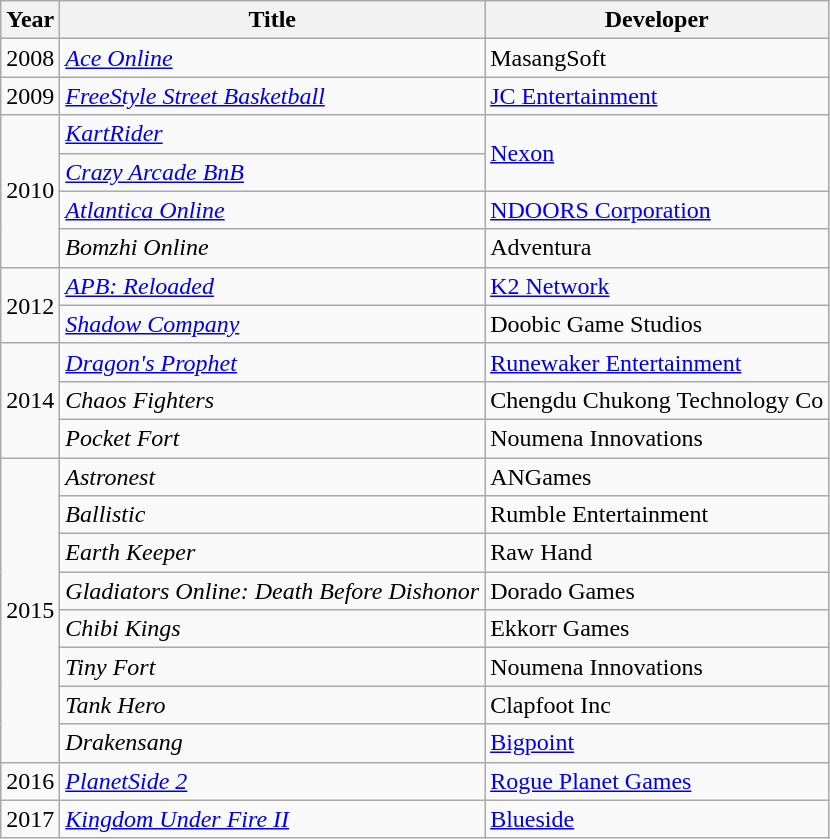<table class="wikitable sortable">
<tr>
<th>Year</th>
<th>Title</th>
<th>Developer</th>
</tr>
<tr>
<td>2008</td>
<td><em><a href='#'>Ace Online</a></em></td>
<td>MasangSoft</td>
</tr>
<tr>
<td>2009</td>
<td><em><a href='#'>FreeStyle Street Basketball</a></em></td>
<td><a href='#'>JC Entertainment</a></td>
</tr>
<tr>
<td rowspan="4">2010</td>
<td><em><a href='#'>KartRider</a></em></td>
<td rowspan="2"><a href='#'>Nexon</a></td>
</tr>
<tr>
<td><em><a href='#'>Crazy Arcade BnB</a></em></td>
</tr>
<tr>
<td><em><a href='#'>Atlantica Online</a></em></td>
<td><a href='#'>NDOORS Corporation</a></td>
</tr>
<tr>
<td><em>Bomzhi Online</em></td>
<td>Adventura</td>
</tr>
<tr>
<td rowspan="2">2012</td>
<td><em><a href='#'>АРВ: Reloaded</a></em></td>
<td><a href='#'>K2 Network</a></td>
</tr>
<tr>
<td><em><a href='#'>Shadow Company</a></em></td>
<td>Doobic Game Studios</td>
</tr>
<tr>
<td rowspan="3">2014</td>
<td><em><a href='#'>Dragon's Prophet</a></em></td>
<td><a href='#'>Runewaker Entertainment</a></td>
</tr>
<tr>
<td><em>Chaos Fighters</em></td>
<td>Chengdu Chukong Technology Co</td>
</tr>
<tr>
<td><em>Pocket Fort</em></td>
<td>Noumena Innovations</td>
</tr>
<tr>
<td rowspan="8">2015</td>
<td><em>Astronest</em></td>
<td>ANGames</td>
</tr>
<tr>
<td><em>Ballistic</em></td>
<td>Rumble Entertainment</td>
</tr>
<tr>
<td><em>Earth Keeper</em></td>
<td>Raw Hand</td>
</tr>
<tr>
<td><em>Gladiators Online: Death Before Dishonor</em></td>
<td>Dorado Games</td>
</tr>
<tr>
<td><em>Chibi Kings</em></td>
<td>Ekkorr Games</td>
</tr>
<tr>
<td><em>Tiny Fort</em></td>
<td>Noumena Innovations</td>
</tr>
<tr>
<td><em>Tank Hero</em></td>
<td>Clapfoot Inc</td>
</tr>
<tr>
<td><em>Drakensang</em></td>
<td><a href='#'>Bigpoint</a></td>
</tr>
<tr>
<td>2016</td>
<td><em><a href='#'>PlanetSide 2</a></em></td>
<td><a href='#'>Rogue Planet Games</a></td>
</tr>
<tr>
<td>2017</td>
<td><em><a href='#'>Kingdom Under Fire II</a></em></td>
<td><a href='#'>Blueside</a></td>
</tr>
</table>
